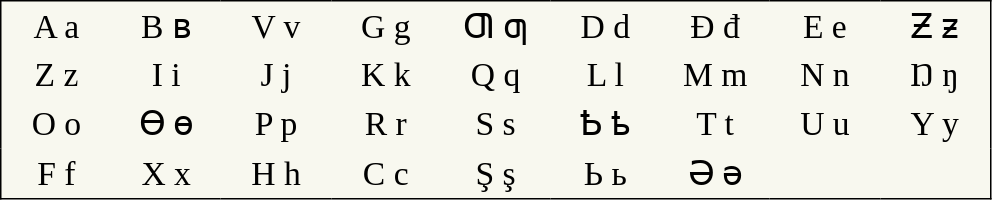<table style="text-align:center; font-size:1.4em; border-color:black; border-width:1px; border-style:solid; border-collapse:collapse; background-color:#F8F8EF">
<tr>
<td style="width:3em; padding: 3px;">A a</td>
<td style="width:3em; padding: 3px;">B ʙ</td>
<td style="width:3em; padding: 3px;">V v</td>
<td style="width:3em; padding: 3px;">G g</td>
<td style="width:3em; padding: 3px;">Ƣ ƣ</td>
<td style="width:3em; padding: 3px;">D d</td>
<td style="width:3em; padding: 3px;">Đ đ</td>
<td style="width:3em; padding: 3px;">E e</td>
<td style="width:3em; padding: 3px;">Ƶ ƶ</td>
</tr>
<tr>
<td style="width:3em; padding: 3px;">Z z</td>
<td style="width:3em; padding: 3px;">I i</td>
<td style="width:3em; padding: 3px;">J j</td>
<td style="width:3em; padding: 3px;">K k</td>
<td style="width:3em; padding: 3px;">Q q</td>
<td style="width:3em; padding: 3px;">L l</td>
<td style="width:3em; padding: 3px;">M m</td>
<td style="width:3em; padding: 3px;">N n</td>
<td style="width:3em; padding: 3px;">Ŋ ŋ</td>
</tr>
<tr>
<td style="width:3em; padding: 3px;">O o</td>
<td style="width:3em; padding: 3px;">Ө ө</td>
<td style="width:3em; padding: 3px;">P p</td>
<td style="width:3em; padding: 3px;">R r</td>
<td style="width:3em; padding: 3px;">S s</td>
<td style="width:3em; padding: 3px;">Ҍ ҍ</td>
<td style="width:3em; padding: 3px;">T t</td>
<td style="width:3em; padding: 3px;">U u</td>
<td style="width:3em; padding: 3px;">Y y</td>
</tr>
<tr>
<td style="width:3em; padding: 3px;">F f</td>
<td style="width:3em; padding: 3px;">X x</td>
<td style="width:3em; padding: 3px;">H h</td>
<td style="width:3em; padding: 3px;">C c</td>
<td style="width:3em; padding: 3px;">Ş ş</td>
<td style="width:3em; padding: 3px;">Ь ь</td>
<td style="width:3em; padding: 3px;">Ә ә</td>
<td style="width:3em; padding: 3px;"></td>
<td></td>
</tr>
</table>
